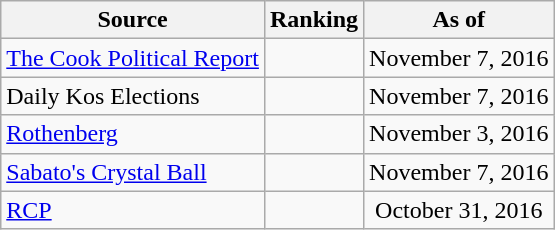<table class="wikitable" style="text-align:center">
<tr>
<th>Source</th>
<th>Ranking</th>
<th>As of</th>
</tr>
<tr>
<td align=left><a href='#'>The Cook Political Report</a></td>
<td></td>
<td>November 7, 2016</td>
</tr>
<tr>
<td align=left>Daily Kos Elections</td>
<td></td>
<td>November 7, 2016</td>
</tr>
<tr>
<td align=left><a href='#'>Rothenberg</a></td>
<td></td>
<td>November 3, 2016</td>
</tr>
<tr>
<td align=left><a href='#'>Sabato's Crystal Ball</a></td>
<td></td>
<td>November 7, 2016</td>
</tr>
<tr>
<td align="left"><a href='#'>RCP</a></td>
<td></td>
<td>October 31, 2016</td>
</tr>
</table>
